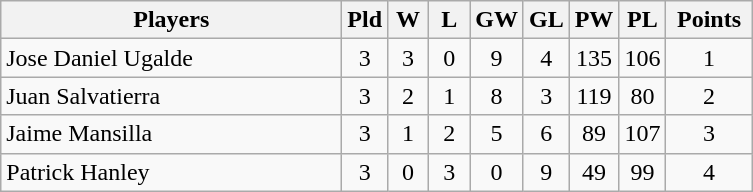<table class=wikitable style="text-align:center">
<tr>
<th width=220>Players</th>
<th width=20>Pld</th>
<th width=20>W</th>
<th width=20>L</th>
<th width=20>GW</th>
<th width=20>GL</th>
<th width=20>PW</th>
<th width=20>PL</th>
<th width=50>Points</th>
</tr>
<tr>
<td align=left> Jose Daniel Ugalde</td>
<td>3</td>
<td>3</td>
<td>0</td>
<td>9</td>
<td>4</td>
<td>135</td>
<td>106</td>
<td>1</td>
</tr>
<tr>
<td align=left> Juan Salvatierra</td>
<td>3</td>
<td>2</td>
<td>1</td>
<td>8</td>
<td>3</td>
<td>119</td>
<td>80</td>
<td>2</td>
</tr>
<tr>
<td align=left> Jaime Mansilla</td>
<td>3</td>
<td>1</td>
<td>2</td>
<td>5</td>
<td>6</td>
<td>89</td>
<td>107</td>
<td>3</td>
</tr>
<tr>
<td align=left> Patrick Hanley</td>
<td>3</td>
<td>0</td>
<td>3</td>
<td>0</td>
<td>9</td>
<td>49</td>
<td>99</td>
<td>4</td>
</tr>
</table>
